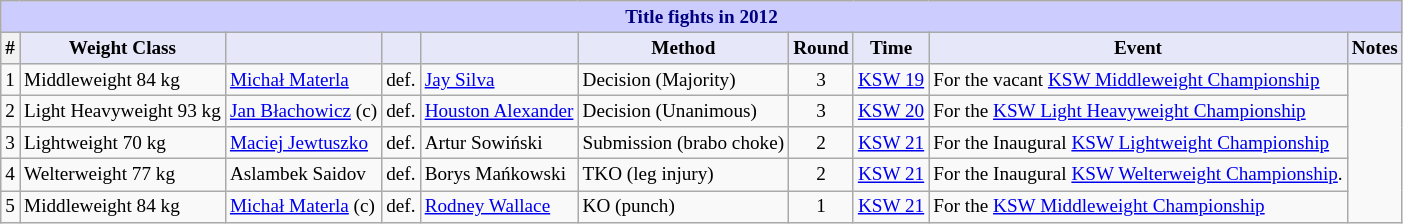<table class="wikitable" style="font-size: 80%;">
<tr>
<th colspan="10" style="background-color: #ccf; color: #000080; text-align: center;"><strong>Title fights in 2012</strong></th>
</tr>
<tr>
<th scope="col">#</th>
<th colspan="1" style="background-color: #E6E8FA; color: #000000; text-align: center;">Weight Class</th>
<th colspan="1" style="background-color: #E6E8FA; color: #000000; text-align: center;"></th>
<th colspan="1" style="background-color: #E6E8FA; color: #000000; text-align: center;"></th>
<th colspan="1" style="background-color: #E6E8FA; color: #000000; text-align: center;"></th>
<th colspan="1" style="background-color: #E6E8FA; color: #000000; text-align: center;">Method</th>
<th colspan="1" style="background-color: #E6E8FA; color: #000000; text-align: center;">Round</th>
<th colspan="1" style="background-color: #E6E8FA; color: #000000; text-align: center;">Time</th>
<th colspan="1" style="background-color: #E6E8FA; color: #000000; text-align: center;">Event</th>
<th colspan="1" style="background-color: #E6E8FA; color: #000000; text-align: center;">Notes</th>
</tr>
<tr>
<td>1</td>
<td>Middleweight 84 kg</td>
<td> <a href='#'>Michał Materla</a></td>
<td align=center>def.</td>
<td> <a href='#'>Jay Silva</a></td>
<td>Decision (Majority)</td>
<td align=center>3</td>
<td><a href='#'>KSW 19</a></td>
<td>For the vacant <a href='#'>KSW Middleweight Championship</a></td>
</tr>
<tr>
<td>2</td>
<td>Light Heavyweight 93 kg</td>
<td> <a href='#'>Jan Błachowicz</a> (c)</td>
<td align=center>def.</td>
<td> <a href='#'>Houston Alexander</a></td>
<td>Decision (Unanimous)</td>
<td align=center>3</td>
<td><a href='#'>KSW 20</a></td>
<td>For the <a href='#'>KSW Light Heavyweight Championship</a></td>
</tr>
<tr>
<td>3</td>
<td>Lightweight 70 kg</td>
<td> <a href='#'>Maciej Jewtuszko</a></td>
<td align=center>def.</td>
<td> Artur Sowiński</td>
<td>Submission (brabo choke)</td>
<td align=center>2</td>
<td><a href='#'>KSW 21</a></td>
<td>For the Inaugural <a href='#'>KSW Lightweight Championship</a></td>
</tr>
<tr>
<td>4</td>
<td>Welterweight 77 kg</td>
<td> Aslambek Saidov</td>
<td align=center>def.</td>
<td> Borys Mańkowski</td>
<td>TKO (leg injury)</td>
<td align=center>2</td>
<td><a href='#'>KSW 21</a></td>
<td>For the Inaugural <a href='#'>KSW Welterweight Championship</a>.</td>
</tr>
<tr>
<td>5</td>
<td>Middleweight 84 kg</td>
<td> <a href='#'>Michał Materla</a> (c)</td>
<td align=center>def.</td>
<td> <a href='#'>Rodney Wallace</a></td>
<td>KO (punch)</td>
<td align=center>1</td>
<td><a href='#'>KSW 21</a></td>
<td>For the <a href='#'>KSW Middleweight Championship</a></td>
</tr>
</table>
